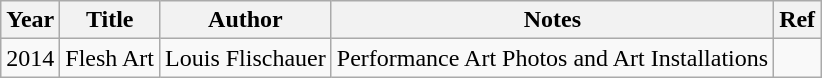<table class="wikitable">
<tr>
<th>Year</th>
<th>Title</th>
<th>Author</th>
<th>Notes</th>
<th>Ref</th>
</tr>
<tr>
<td>2014</td>
<td>Flesh Art</td>
<td>Louis Flischauer</td>
<td>Performance Art Photos and Art Installations</td>
<td></td>
</tr>
</table>
